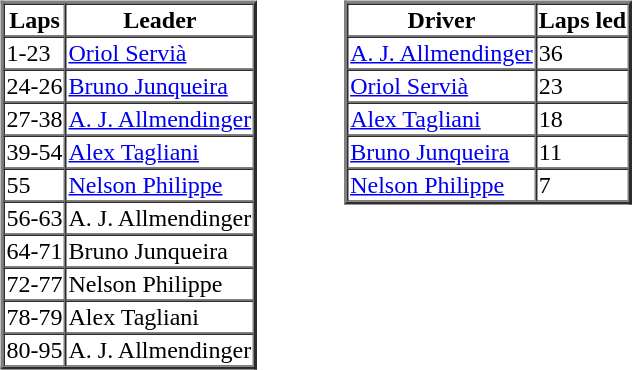<table>
<tr>
<td valign="top"><br><table border=2 cellspacing=0>
<tr>
<th>Laps</th>
<th>Leader</th>
</tr>
<tr>
<td>1-23</td>
<td><a href='#'>Oriol Servià</a></td>
</tr>
<tr>
<td>24-26</td>
<td><a href='#'>Bruno Junqueira</a></td>
</tr>
<tr>
<td>27-38</td>
<td><a href='#'>A. J. Allmendinger</a></td>
</tr>
<tr>
<td>39-54</td>
<td><a href='#'>Alex Tagliani</a></td>
</tr>
<tr>
<td>55</td>
<td><a href='#'>Nelson Philippe</a></td>
</tr>
<tr>
<td>56-63</td>
<td>A. J. Allmendinger</td>
</tr>
<tr>
<td>64-71</td>
<td>Bruno Junqueira</td>
</tr>
<tr>
<td>72-77</td>
<td>Nelson Philippe</td>
</tr>
<tr>
<td>78-79</td>
<td>Alex Tagliani</td>
</tr>
<tr>
<td>80-95</td>
<td>A. J. Allmendinger</td>
</tr>
</table>
</td>
<td width="50"> </td>
<td valign="top"><br><table border=2 cellspacing=0>
<tr>
<th>Driver</th>
<th>Laps led</th>
</tr>
<tr>
<td><a href='#'>A. J. Allmendinger</a></td>
<td>36</td>
</tr>
<tr>
<td><a href='#'>Oriol Servià</a></td>
<td>23</td>
</tr>
<tr>
<td><a href='#'>Alex Tagliani</a></td>
<td>18</td>
</tr>
<tr>
<td><a href='#'>Bruno Junqueira</a></td>
<td>11</td>
</tr>
<tr>
<td><a href='#'>Nelson Philippe</a></td>
<td>7</td>
</tr>
</table>
</td>
</tr>
</table>
